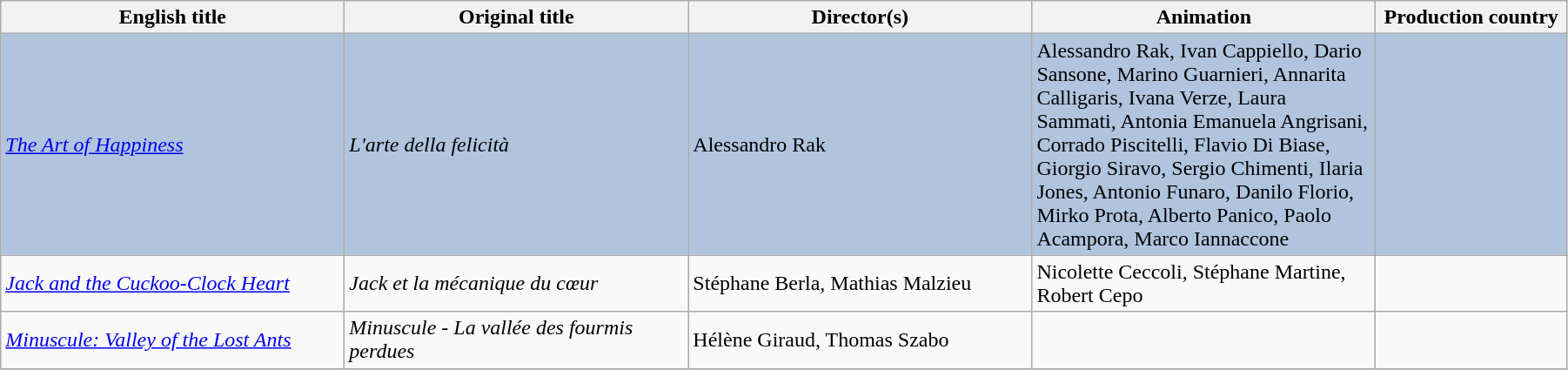<table class="wikitable" width="95%" cellpadding="5">
<tr>
<th width="18%">English title</th>
<th width="18%">Original title</th>
<th width="18%">Director(s)</th>
<th width="18%">Animation</th>
<th width="10%">Production country</th>
</tr>
<tr style="background:#B0C4DE;">
<td><em><a href='#'>The Art of Happiness</a></em></td>
<td><em>L'arte della felicità</em></td>
<td>Alessandro Rak</td>
<td>Alessandro Rak, Ivan Cappiello, Dario Sansone, Marino Guarnieri, Annarita Calligaris, Ivana Verze, Laura Sammati, Antonia Emanuela Angrisani, Corrado Piscitelli, Flavio Di Biase, Giorgio Siravo, Sergio Chimenti, Ilaria Jones, Antonio Funaro, Danilo Florio, Mirko Prota, Alberto Panico, Paolo Acampora, Marco Iannaccone</td>
<td></td>
</tr>
<tr>
<td><em><a href='#'>Jack and the Cuckoo-Clock Heart</a></em></td>
<td><em>Jack et la mécanique du cœur</em></td>
<td>Stéphane Berla, Mathias Malzieu</td>
<td>Nicolette Ceccoli, Stéphane Martine, Robert Cepo</td>
<td> </td>
</tr>
<tr>
<td><em><a href='#'>Minuscule: Valley of the Lost Ants</a></em></td>
<td><em>Minuscule - La vallée des fourmis perdues</em></td>
<td>Hélène Giraud, Thomas Szabo</td>
<td></td>
<td> </td>
</tr>
<tr>
</tr>
</table>
